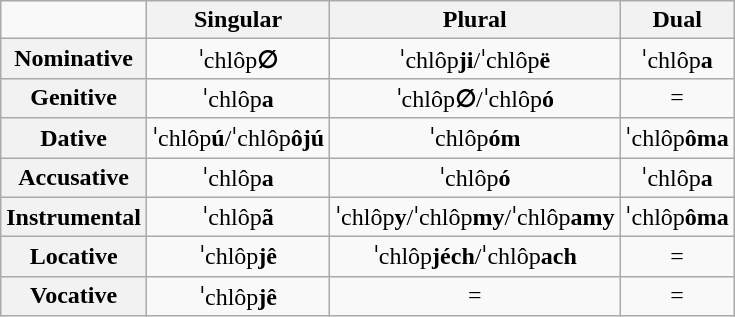<table class="wikitable" style="text-align:center">
<tr>
<td></td>
<th>Singular</th>
<th>Plural</th>
<th>Dual</th>
</tr>
<tr>
<th>Nominative</th>
<td>ˈchlôp<strong>∅</strong></td>
<td>ˈchlôp<strong>ji</strong>/ˈchlôp<strong>ë</strong></td>
<td>ˈchlôp<strong>a</strong></td>
</tr>
<tr>
<th>Genitive</th>
<td>ˈchlôp<strong>a</strong></td>
<td>ˈchlôp<strong>∅</strong>/ˈchlôp<strong>ó</strong></td>
<td>= </td>
</tr>
<tr>
<th>Dative</th>
<td>ˈchlôp<strong>ú</strong>/ˈchlôp<strong>ôjú</strong></td>
<td>ˈchlôp<strong>óm</strong></td>
<td>ˈchlôp<strong>ôma</strong></td>
</tr>
<tr>
<th>Accusative</th>
<td>ˈchlôp<strong>a</strong></td>
<td>ˈchlôp<strong>ó</strong></td>
<td>ˈchlôp<strong>a</strong></td>
</tr>
<tr>
<th>Instrumental</th>
<td>ˈchlôp<strong>ã</strong></td>
<td>ˈchlôp<strong>y</strong>/ˈchlôp<strong>my</strong>/ˈchlôp<strong>amy</strong></td>
<td>ˈchlôp<strong>ôma</strong></td>
</tr>
<tr>
<th>Locative</th>
<td>ˈchlôp<strong>jê</strong></td>
<td>ˈchlôp<strong>jéch</strong>/ˈchlôp<strong>ach</strong></td>
<td>= </td>
</tr>
<tr>
<th>Vocative</th>
<td>ˈchlôp<strong>jê</strong></td>
<td>= </td>
<td>= </td>
</tr>
</table>
